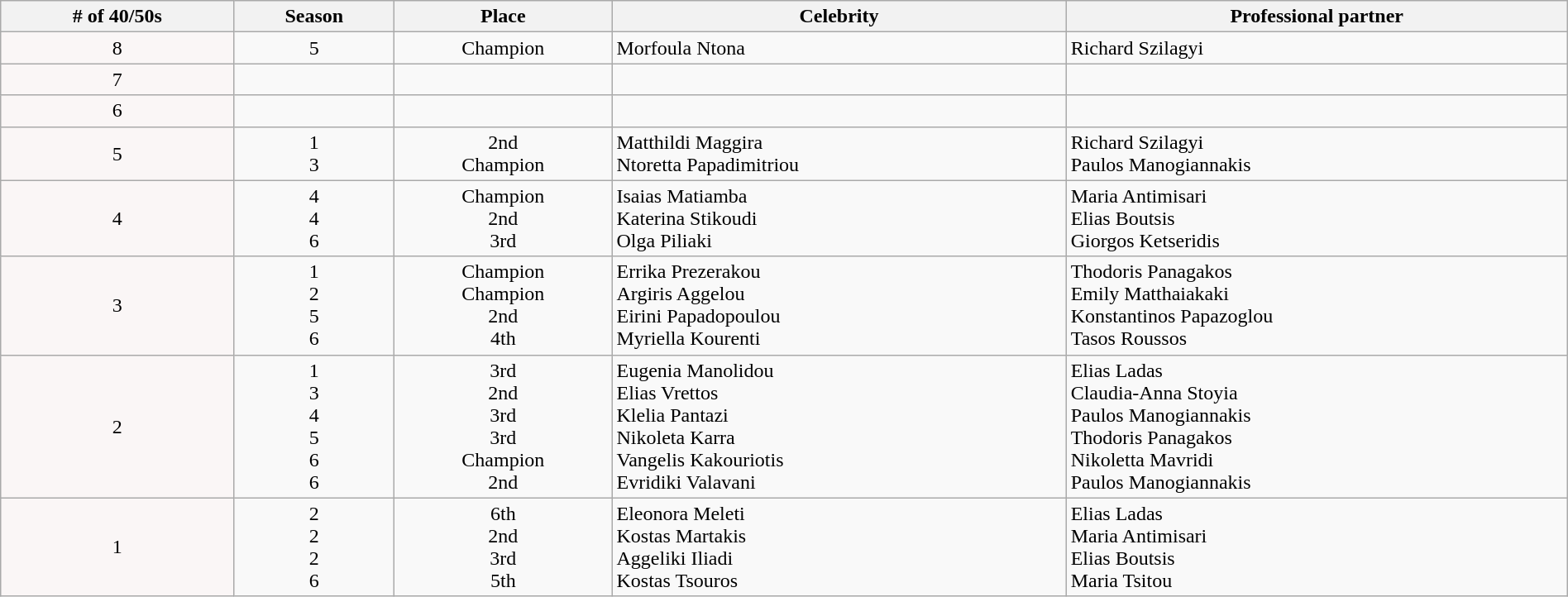<table class="wikitable" style="width: 100%">
<tr>
<th># of 40/50s</th>
<th>Season</th>
<th>Place</th>
<th>Celebrity</th>
<th>Professional partner</th>
</tr>
<tr>
<td style="text-align:center; background:#faf6f6;">8</td>
<td style="text-align:center;">5</td>
<td style="text-align:center;">Champion</td>
<td>Morfoula Ntona</td>
<td>Richard Szilagyi</td>
</tr>
<tr>
<td style="text-align:center; background:#faf6f6;">7</td>
<td style="text-align:center;"></td>
<td style="text-align:center;"></td>
<td></td>
<td></td>
</tr>
<tr>
<td style="text-align:center; background:#faf6f6;">6</td>
<td style="text-align:center;"></td>
<td style="text-align:center;"></td>
<td></td>
<td></td>
</tr>
<tr>
<td style="text-align:center; background:#faf6f6;">5</td>
<td style="text-align:center;">1<br>3</td>
<td style="text-align:center;">2nd<br>Champion</td>
<td>Matthildi Maggira<br>Ntoretta Papadimitriou</td>
<td>Richard Szilagyi<br>Paulos Manogiannakis</td>
</tr>
<tr>
<td style="text-align:center; background:#faf6f6;">4</td>
<td style="text-align:center;">4<br>4<br>6</td>
<td style="text-align:center;">Champion<br>2nd<br>3rd</td>
<td>Isaias Matiamba<br>Katerina Stikoudi<br>Olga Piliaki</td>
<td>Maria Antimisari<br>Elias Boutsis<br>Giorgos Ketseridis</td>
</tr>
<tr>
<td style="text-align:center; background:#faf6f6;">3</td>
<td style="text-align:center;">1<br>2<br>5<br>6</td>
<td style="text-align:center;">Champion<br>Champion<br>2nd<br>4th</td>
<td>Errika Prezerakou<br>Argiris Aggelou<br>Eirini Papadopoulou<br>Myriella Kourenti</td>
<td>Thodoris Panagakos<br>Emily Matthaiakaki<br>Konstantinos Papazoglou<br>Tasos Roussos</td>
</tr>
<tr>
<td style="text-align:center; background:#faf6f6;">2</td>
<td style="text-align:center;">1<br>3<br>4<br>5<br>6<br>6</td>
<td style="text-align:center;">3rd<br>2nd<br>3rd<br>3rd<br>Champion<br>2nd</td>
<td>Eugenia Manolidou<br>Elias Vrettos<br>Klelia Pantazi<br>Nikoleta Karra<br>Vangelis Kakouriotis<br>Evridiki Valavani</td>
<td>Elias Ladas<br>Claudia-Anna Stoyia<br>Paulos Manogiannakis<br>Thodoris Panagakos<br>Nikoletta Mavridi<br>Paulos Manogiannakis</td>
</tr>
<tr>
<td style="text-align:center; background:#faf6f6;">1</td>
<td style="text-align:center;">2<br>2<br>2<br>6</td>
<td style="text-align:center;">6th<br>2nd<br>3rd<br>5th</td>
<td>Eleonora Meleti<br>Kostas Martakis<br>Aggeliki Iliadi<br>Kostas Tsouros</td>
<td>Elias Ladas<br>Maria Antimisari<br>Elias Boutsis<br>Maria Tsitou</td>
</tr>
</table>
